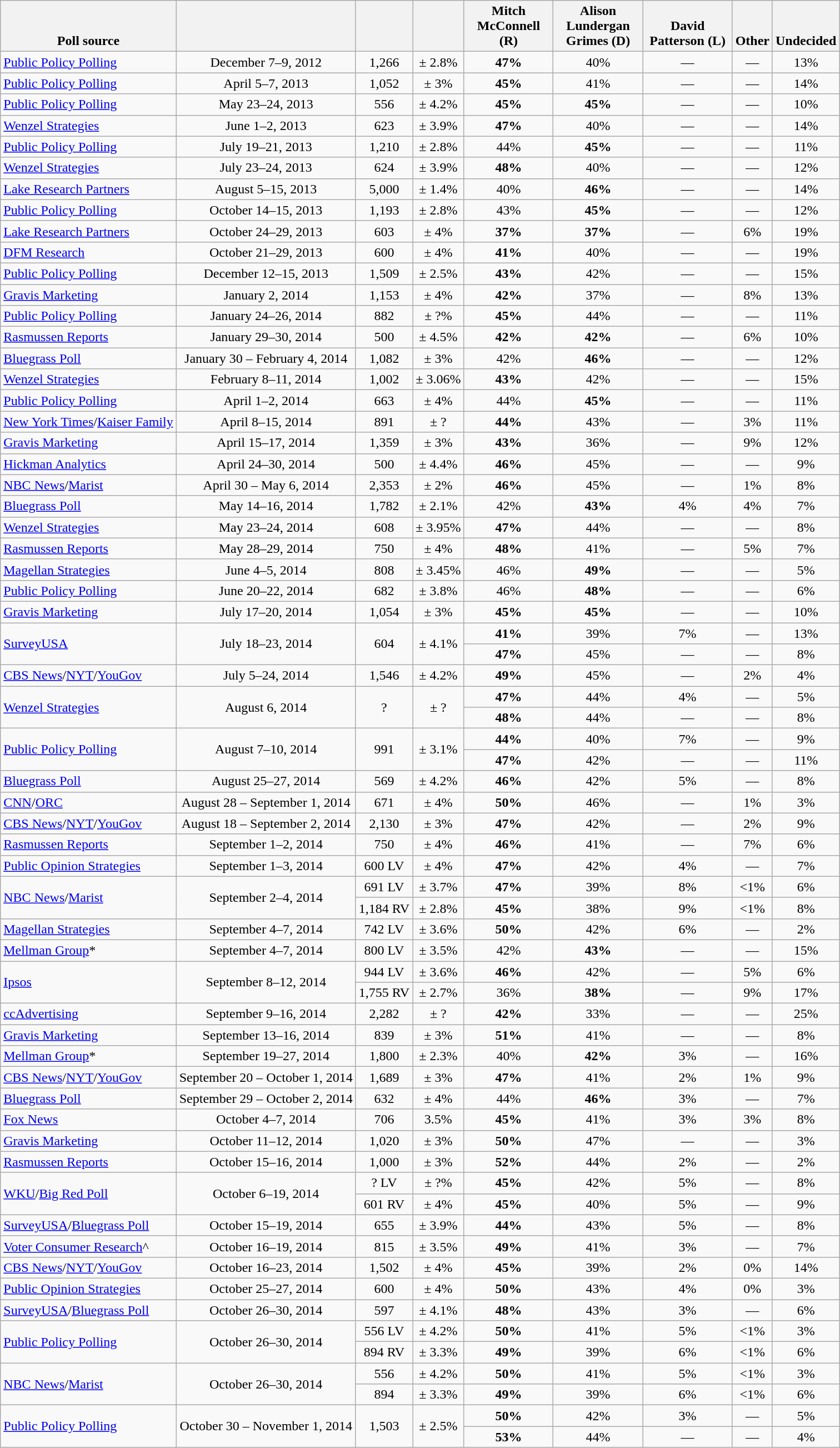<table class="wikitable" style="text-align:center">
<tr valign= bottom>
<th>Poll source</th>
<th></th>
<th></th>
<th></th>
<th style="width:100px;">Mitch<br>McConnell (R)</th>
<th style="width:100px;">Alison<br>Lundergan<br>Grimes (D)</th>
<th style="width:100px;">David<br>Patterson (L)</th>
<th>Other</th>
<th>Undecided</th>
</tr>
<tr>
<td align=left><a href='#'>Public Policy Polling</a></td>
<td>December 7–9, 2012</td>
<td>1,266</td>
<td>± 2.8%</td>
<td><strong>47%</strong></td>
<td>40%</td>
<td>—</td>
<td>—</td>
<td>13%</td>
</tr>
<tr>
<td align=left><a href='#'>Public Policy Polling</a></td>
<td>April 5–7, 2013</td>
<td>1,052</td>
<td>± 3%</td>
<td><strong>45%</strong></td>
<td>41%</td>
<td>—</td>
<td>—</td>
<td>14%</td>
</tr>
<tr>
<td align=left><a href='#'>Public Policy Polling</a></td>
<td>May 23–24, 2013</td>
<td>556</td>
<td>± 4.2%</td>
<td><strong>45%</strong></td>
<td><strong>45%</strong></td>
<td>—</td>
<td>—</td>
<td>10%</td>
</tr>
<tr>
<td align=left><a href='#'>Wenzel Strategies</a></td>
<td>June 1–2, 2013</td>
<td>623</td>
<td>± 3.9%</td>
<td><strong>47%</strong></td>
<td>40%</td>
<td>—</td>
<td>—</td>
<td>14%</td>
</tr>
<tr>
<td align=left><a href='#'>Public Policy Polling</a></td>
<td>July 19–21, 2013</td>
<td>1,210</td>
<td>± 2.8%</td>
<td>44%</td>
<td><strong>45%</strong></td>
<td>—</td>
<td>—</td>
<td>11%</td>
</tr>
<tr>
<td align=left><a href='#'>Wenzel Strategies</a></td>
<td>July 23–24, 2013</td>
<td>624</td>
<td>± 3.9%</td>
<td><strong>48%</strong></td>
<td>40%</td>
<td>—</td>
<td>—</td>
<td>12%</td>
</tr>
<tr>
<td align=left><a href='#'>Lake Research Partners</a></td>
<td>August 5–15, 2013</td>
<td>5,000</td>
<td>± 1.4%</td>
<td>40%</td>
<td><strong>46%</strong></td>
<td>—</td>
<td>—</td>
<td>14%</td>
</tr>
<tr>
<td align=left><a href='#'>Public Policy Polling</a></td>
<td>October 14–15, 2013</td>
<td>1,193</td>
<td>± 2.8%</td>
<td>43%</td>
<td><strong>45%</strong></td>
<td>—</td>
<td>—</td>
<td>12%</td>
</tr>
<tr>
<td align=left><a href='#'>Lake Research Partners</a></td>
<td>October 24–29, 2013</td>
<td>603</td>
<td>± 4%</td>
<td><strong>37%</strong></td>
<td><strong>37%</strong></td>
<td>—</td>
<td>6%</td>
<td>19%</td>
</tr>
<tr>
<td align=left><a href='#'>DFM Research</a></td>
<td>October 21–29, 2013</td>
<td>600</td>
<td>± 4%</td>
<td><strong>41%</strong></td>
<td>40%</td>
<td>—</td>
<td>—</td>
<td>19%</td>
</tr>
<tr>
<td align=left><a href='#'>Public Policy Polling</a></td>
<td>December 12–15, 2013</td>
<td>1,509</td>
<td>± 2.5%</td>
<td><strong>43%</strong></td>
<td>42%</td>
<td>—</td>
<td>—</td>
<td>15%</td>
</tr>
<tr>
<td align=left><a href='#'>Gravis Marketing</a></td>
<td>January 2, 2014</td>
<td>1,153</td>
<td>± 4%</td>
<td><strong>42%</strong></td>
<td>37%</td>
<td>—</td>
<td>8%</td>
<td>13%</td>
</tr>
<tr>
<td align=left><a href='#'>Public Policy Polling</a></td>
<td>January 24–26, 2014</td>
<td>882</td>
<td>± ?%</td>
<td><strong>45%</strong></td>
<td>44%</td>
<td>—</td>
<td>—</td>
<td>11%</td>
</tr>
<tr>
<td align=left><a href='#'>Rasmussen Reports</a></td>
<td>January 29–30, 2014</td>
<td>500</td>
<td>± 4.5%</td>
<td><strong>42%</strong></td>
<td><strong>42%</strong></td>
<td>—</td>
<td>6%</td>
<td>10%</td>
</tr>
<tr>
<td align=left><a href='#'>Bluegrass Poll</a></td>
<td>January 30 – February 4, 2014</td>
<td>1,082</td>
<td>± 3%</td>
<td>42%</td>
<td><strong>46%</strong></td>
<td>—</td>
<td>—</td>
<td>12%</td>
</tr>
<tr>
<td align=left><a href='#'>Wenzel Strategies</a></td>
<td>February 8–11, 2014</td>
<td>1,002</td>
<td>± 3.06%</td>
<td><strong>43%</strong></td>
<td>42%</td>
<td>—</td>
<td>—</td>
<td>15%</td>
</tr>
<tr>
<td align=left><a href='#'>Public Policy Polling</a></td>
<td>April 1–2, 2014</td>
<td>663</td>
<td>± 4%</td>
<td>44%</td>
<td><strong>45%</strong></td>
<td>—</td>
<td>—</td>
<td>11%</td>
</tr>
<tr>
<td align=left><a href='#'>New York Times</a>/<a href='#'>Kaiser Family</a></td>
<td>April 8–15, 2014</td>
<td>891</td>
<td>± ?</td>
<td><strong>44%</strong></td>
<td>43%</td>
<td>—</td>
<td>3%</td>
<td>11%</td>
</tr>
<tr>
<td align=left><a href='#'>Gravis Marketing</a></td>
<td>April 15–17, 2014</td>
<td>1,359</td>
<td>± 3%</td>
<td><strong>43%</strong></td>
<td>36%</td>
<td>—</td>
<td>9%</td>
<td>12%</td>
</tr>
<tr>
<td align=left><a href='#'>Hickman Analytics</a></td>
<td>April 24–30, 2014</td>
<td>500</td>
<td>± 4.4%</td>
<td><strong>46%</strong></td>
<td>45%</td>
<td>—</td>
<td>—</td>
<td>9%</td>
</tr>
<tr>
<td align=left><a href='#'>NBC News</a>/<a href='#'>Marist</a></td>
<td>April 30 – May 6, 2014</td>
<td>2,353</td>
<td>± 2%</td>
<td><strong>46%</strong></td>
<td>45%</td>
<td>—</td>
<td>1%</td>
<td>8%</td>
</tr>
<tr>
<td align=left><a href='#'>Bluegrass Poll</a></td>
<td>May 14–16, 2014</td>
<td>1,782</td>
<td>± 2.1%</td>
<td>42%</td>
<td><strong>43%</strong></td>
<td>4%</td>
<td>4%</td>
<td>7%</td>
</tr>
<tr>
<td align=left><a href='#'>Wenzel Strategies</a></td>
<td>May 23–24, 2014</td>
<td>608</td>
<td>± 3.95%</td>
<td><strong>47%</strong></td>
<td>44%</td>
<td>—</td>
<td>—</td>
<td>8%</td>
</tr>
<tr>
<td align=left><a href='#'>Rasmussen Reports</a></td>
<td>May 28–29, 2014</td>
<td>750</td>
<td>± 4%</td>
<td><strong>48%</strong></td>
<td>41%</td>
<td>—</td>
<td>5%</td>
<td>7%</td>
</tr>
<tr>
<td align=left><a href='#'>Magellan Strategies</a></td>
<td>June 4–5, 2014</td>
<td>808</td>
<td>± 3.45%</td>
<td>46%</td>
<td><strong>49%</strong></td>
<td>—</td>
<td>—</td>
<td>5%</td>
</tr>
<tr>
<td align=left><a href='#'>Public Policy Polling</a></td>
<td>June 20–22, 2014</td>
<td>682</td>
<td>± 3.8%</td>
<td>46%</td>
<td><strong>48%</strong></td>
<td>—</td>
<td>—</td>
<td>6%</td>
</tr>
<tr>
<td align=left><a href='#'>Gravis Marketing</a></td>
<td>July 17–20, 2014</td>
<td>1,054</td>
<td>± 3%</td>
<td><strong>45%</strong></td>
<td><strong>45%</strong></td>
<td>—</td>
<td>—</td>
<td>10%</td>
</tr>
<tr>
<td align=left rowspan=2><a href='#'>SurveyUSA</a></td>
<td rowspan=2>July 18–23, 2014</td>
<td rowspan=2>604</td>
<td rowspan=2>± 4.1%</td>
<td><strong>41%</strong></td>
<td>39%</td>
<td>7%</td>
<td>—</td>
<td>13%</td>
</tr>
<tr>
<td><strong>47%</strong></td>
<td>45%</td>
<td>—</td>
<td>—</td>
<td>8%</td>
</tr>
<tr>
<td align=left><a href='#'>CBS News</a>/<a href='#'>NYT</a>/<a href='#'>YouGov</a></td>
<td>July 5–24, 2014</td>
<td>1,546</td>
<td>± 4.2%</td>
<td><strong>49%</strong></td>
<td>45%</td>
<td>—</td>
<td>2%</td>
<td>4%</td>
</tr>
<tr>
<td align=left rowspan=2><a href='#'>Wenzel Strategies</a></td>
<td rowspan=2>August 6, 2014</td>
<td rowspan=2>?</td>
<td rowspan=2>± ?</td>
<td><strong>47%</strong></td>
<td>44%</td>
<td>4%</td>
<td>—</td>
<td>5%</td>
</tr>
<tr>
<td><strong>48%</strong></td>
<td>44%</td>
<td>—</td>
<td>—</td>
<td>8%</td>
</tr>
<tr>
<td align=left rowspan=2><a href='#'>Public Policy Polling</a></td>
<td rowspan=2>August 7–10, 2014</td>
<td rowspan=2>991</td>
<td rowspan=2>± 3.1%</td>
<td><strong>44%</strong></td>
<td>40%</td>
<td>7%</td>
<td>—</td>
<td>9%</td>
</tr>
<tr>
<td><strong>47%</strong></td>
<td>42%</td>
<td>—</td>
<td>—</td>
<td>11%</td>
</tr>
<tr>
<td align=left><a href='#'>Bluegrass Poll</a></td>
<td>August 25–27, 2014</td>
<td>569</td>
<td>± 4.2%</td>
<td><strong>46%</strong></td>
<td>42%</td>
<td>5%</td>
<td>—</td>
<td>8%</td>
</tr>
<tr>
<td align=left><a href='#'>CNN</a>/<a href='#'>ORC</a></td>
<td>August 28 – September 1, 2014</td>
<td>671</td>
<td>± 4%</td>
<td><strong>50%</strong></td>
<td>46%</td>
<td>—</td>
<td>1%</td>
<td>3%</td>
</tr>
<tr>
<td align=left><a href='#'>CBS News</a>/<a href='#'>NYT</a>/<a href='#'>YouGov</a></td>
<td>August 18 – September 2, 2014</td>
<td>2,130</td>
<td>± 3%</td>
<td><strong>47%</strong></td>
<td>42%</td>
<td>—</td>
<td>2%</td>
<td>9%</td>
</tr>
<tr>
<td align=left><a href='#'>Rasmussen Reports</a></td>
<td>September 1–2, 2014</td>
<td>750</td>
<td>± 4%</td>
<td><strong>46%</strong></td>
<td>41%</td>
<td>—</td>
<td>7%</td>
<td>6%</td>
</tr>
<tr>
<td align=left><a href='#'>Public Opinion Strategies</a></td>
<td>September 1–3, 2014</td>
<td>600 LV</td>
<td>± 4%</td>
<td><strong>47%</strong></td>
<td>42%</td>
<td>4%</td>
<td>—</td>
<td>7%</td>
</tr>
<tr>
<td align=left rowspan=2><a href='#'>NBC News</a>/<a href='#'>Marist</a></td>
<td rowspan=2>September 2–4, 2014</td>
<td>691 LV</td>
<td>± 3.7%</td>
<td><strong>47%</strong></td>
<td>39%</td>
<td>8%</td>
<td><1%</td>
<td>6%</td>
</tr>
<tr>
<td>1,184 RV</td>
<td>± 2.8%</td>
<td><strong>45%</strong></td>
<td>38%</td>
<td>9%</td>
<td><1%</td>
<td>8%</td>
</tr>
<tr>
<td align=left><a href='#'>Magellan Strategies</a></td>
<td>September 4–7, 2014</td>
<td>742 LV</td>
<td>± 3.6%</td>
<td><strong>50%</strong></td>
<td>42%</td>
<td>6%</td>
<td>—</td>
<td>2%</td>
</tr>
<tr>
<td align=left><a href='#'>Mellman Group</a>*</td>
<td>September 4–7, 2014</td>
<td>800 LV</td>
<td>± 3.5%</td>
<td>42%</td>
<td><strong>43%</strong></td>
<td>—</td>
<td>—</td>
<td>15%</td>
</tr>
<tr>
<td align=left rowspan=2><a href='#'>Ipsos</a></td>
<td rowspan=2>September 8–12, 2014</td>
<td>944 LV</td>
<td>± 3.6%</td>
<td><strong>46%</strong></td>
<td>42%</td>
<td>—</td>
<td>5%</td>
<td>6%</td>
</tr>
<tr>
<td>1,755 RV</td>
<td>± 2.7%</td>
<td>36%</td>
<td><strong>38%</strong></td>
<td>—</td>
<td>9%</td>
<td>17%</td>
</tr>
<tr>
<td align=left><a href='#'>ccAdvertising</a></td>
<td>September 9–16, 2014</td>
<td>2,282</td>
<td>± ?</td>
<td><strong>42%</strong></td>
<td>33%</td>
<td>—</td>
<td>—</td>
<td>25%</td>
</tr>
<tr>
<td align=left><a href='#'>Gravis Marketing</a></td>
<td>September 13–16, 2014</td>
<td>839</td>
<td>± 3%</td>
<td><strong>51%</strong></td>
<td>41%</td>
<td>—</td>
<td>—</td>
<td>8%</td>
</tr>
<tr>
<td align=left><a href='#'>Mellman Group</a>*</td>
<td>September 19–27, 2014</td>
<td>1,800</td>
<td>± 2.3%</td>
<td>40%</td>
<td><strong>42%</strong></td>
<td>3%</td>
<td>—</td>
<td>16%</td>
</tr>
<tr>
<td align=left><a href='#'>CBS News</a>/<a href='#'>NYT</a>/<a href='#'>YouGov</a></td>
<td>September 20 – October 1, 2014</td>
<td>1,689</td>
<td>± 3%</td>
<td><strong>47%</strong></td>
<td>41%</td>
<td>2%</td>
<td>1%</td>
<td>9%</td>
</tr>
<tr>
<td align=left><a href='#'>Bluegrass Poll</a></td>
<td>September 29 – October 2, 2014</td>
<td>632</td>
<td>± 4%</td>
<td>44%</td>
<td><strong>46%</strong></td>
<td>3%</td>
<td>—</td>
<td>7%</td>
</tr>
<tr>
<td align=left><a href='#'>Fox News</a></td>
<td>October 4–7, 2014</td>
<td>706</td>
<td>3.5%</td>
<td><strong>45%</strong></td>
<td>41%</td>
<td>3%</td>
<td>3%</td>
<td>8%</td>
</tr>
<tr>
<td align=left><a href='#'>Gravis Marketing</a></td>
<td>October 11–12, 2014</td>
<td>1,020</td>
<td>± 3%</td>
<td><strong>50%</strong></td>
<td>47%</td>
<td>—</td>
<td>—</td>
<td>3%</td>
</tr>
<tr>
<td align=left><a href='#'>Rasmussen Reports</a></td>
<td>October 15–16, 2014</td>
<td>1,000</td>
<td>± 3%</td>
<td><strong>52%</strong></td>
<td>44%</td>
<td>2%</td>
<td>—</td>
<td>2%</td>
</tr>
<tr>
<td align=left rowspan=2><a href='#'>WKU</a>/<a href='#'>Big Red Poll</a></td>
<td rowspan=2>October 6–19, 2014</td>
<td>? LV</td>
<td>± ?%</td>
<td><strong>45%</strong></td>
<td>42%</td>
<td>5%</td>
<td>—</td>
<td>8%</td>
</tr>
<tr>
<td>601 RV</td>
<td>± 4%</td>
<td><strong>45%</strong></td>
<td>40%</td>
<td>5%</td>
<td>—</td>
<td>9%</td>
</tr>
<tr>
<td align=left><a href='#'>SurveyUSA</a>/<a href='#'>Bluegrass Poll</a></td>
<td>October 15–19, 2014</td>
<td>655</td>
<td>± 3.9%</td>
<td><strong>44%</strong></td>
<td>43%</td>
<td>5%</td>
<td>—</td>
<td>8%</td>
</tr>
<tr>
<td align=left><a href='#'>Voter Consumer Research</a>^</td>
<td>October 16–19, 2014</td>
<td>815</td>
<td>± 3.5%</td>
<td><strong>49%</strong></td>
<td>41%</td>
<td>3%</td>
<td>—</td>
<td>7%</td>
</tr>
<tr>
<td align=left><a href='#'>CBS News</a>/<a href='#'>NYT</a>/<a href='#'>YouGov</a></td>
<td>October 16–23, 2014</td>
<td>1,502</td>
<td>± 4%</td>
<td><strong>45%</strong></td>
<td>39%</td>
<td>2%</td>
<td>0%</td>
<td>14%</td>
</tr>
<tr>
<td align=left><a href='#'>Public Opinion Strategies</a></td>
<td>October 25–27, 2014</td>
<td>600</td>
<td>± 4%</td>
<td><strong>50%</strong></td>
<td>43%</td>
<td>4%</td>
<td>0%</td>
<td>3%</td>
</tr>
<tr>
<td align=left><a href='#'>SurveyUSA</a>/<a href='#'>Bluegrass Poll</a></td>
<td>October 26–30, 2014</td>
<td>597</td>
<td>± 4.1%</td>
<td><strong>48%</strong></td>
<td>43%</td>
<td>3%</td>
<td>—</td>
<td>6%</td>
</tr>
<tr>
<td align=left rowspan=2><a href='#'>Public Policy Polling</a></td>
<td rowspan=2>October 26–30, 2014</td>
<td>556 LV</td>
<td>± 4.2%</td>
<td><strong>50%</strong></td>
<td>41%</td>
<td>5%</td>
<td><1%</td>
<td>3%</td>
</tr>
<tr>
<td>894 RV</td>
<td>± 3.3%</td>
<td><strong>49%</strong></td>
<td>39%</td>
<td>6%</td>
<td><1%</td>
<td>6%</td>
</tr>
<tr>
<td align=left rowspan=2><a href='#'>NBC News</a>/<a href='#'>Marist</a></td>
<td rowspan=2>October 26–30, 2014</td>
<td>556</td>
<td>± 4.2%</td>
<td><strong>50%</strong></td>
<td>41%</td>
<td>5%</td>
<td><1%</td>
<td>3%</td>
</tr>
<tr>
<td>894</td>
<td>± 3.3%</td>
<td><strong>49%</strong></td>
<td>39%</td>
<td>6%</td>
<td><1%</td>
<td>6%</td>
</tr>
<tr>
<td align=left rowspan=2><a href='#'>Public Policy Polling</a></td>
<td rowspan=2>October 30 – November 1, 2014</td>
<td rowspan=2>1,503</td>
<td rowspan=2>± 2.5%</td>
<td><strong>50%</strong></td>
<td>42%</td>
<td>3%</td>
<td>—</td>
<td>5%</td>
</tr>
<tr>
<td><strong>53%</strong></td>
<td>44%</td>
<td>—</td>
<td>—</td>
<td>4%</td>
</tr>
</table>
